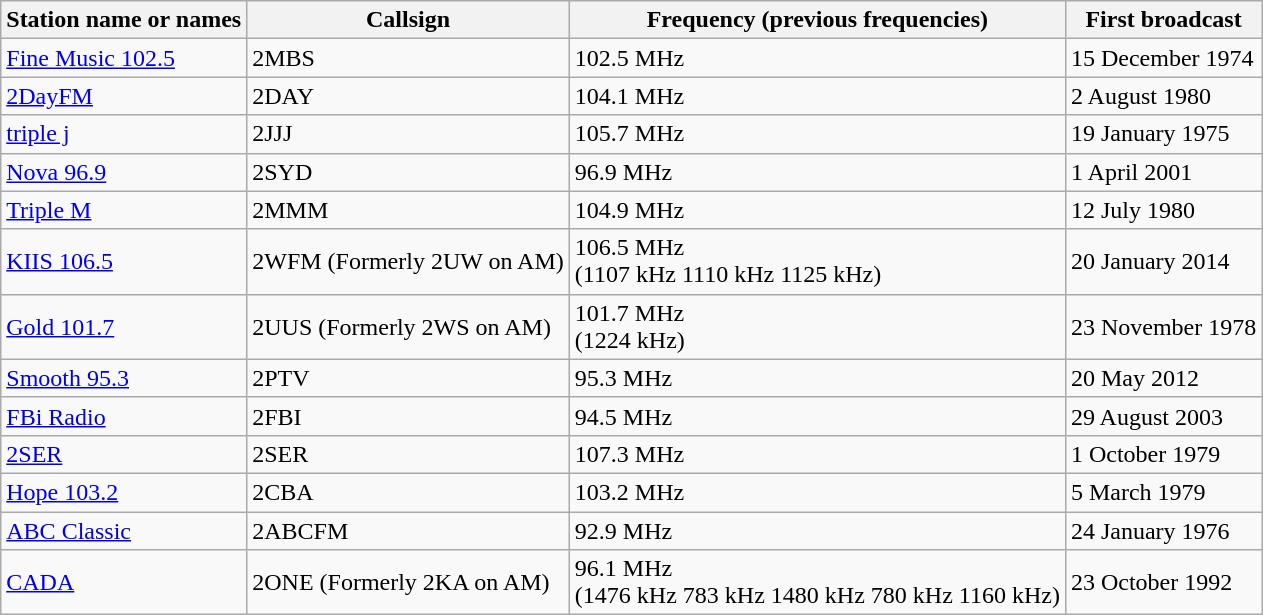<table class="wikitable sortable">
<tr>
<th>Station name or names</th>
<th>Callsign</th>
<th>Frequency (previous frequencies)</th>
<th>First broadcast</th>
</tr>
<tr>
<td><a href='#'>Fine Music 102.5</a></td>
<td>2MBS</td>
<td>102.5 MHz</td>
<td>15 December 1974</td>
</tr>
<tr>
<td><a href='#'>2DayFM</a></td>
<td>2DAY</td>
<td>104.1 MHz</td>
<td>2 August 1980</td>
</tr>
<tr>
<td><a href='#'>triple j</a></td>
<td>2JJJ</td>
<td>105.7 MHz</td>
<td>19 January 1975</td>
</tr>
<tr>
<td><a href='#'>Nova 96.9</a></td>
<td>2SYD</td>
<td>96.9 MHz</td>
<td>1 April 2001</td>
</tr>
<tr>
<td><a href='#'>Triple M</a></td>
<td>2MMM</td>
<td>104.9 MHz</td>
<td>12 July 1980</td>
</tr>
<tr>
<td><a href='#'>KIIS 106.5</a></td>
<td>2WFM (Formerly 2UW on AM)</td>
<td>106.5 MHz<br>(1107 kHz 1110 kHz 1125 kHz)</td>
<td>20 January 2014</td>
</tr>
<tr>
<td><a href='#'>Gold 101.7</a></td>
<td>2UUS (Formerly 2WS on AM)</td>
<td>101.7 MHz<br>(1224 kHz)</td>
<td>23 November 1978</td>
</tr>
<tr>
<td><a href='#'>Smooth 95.3</a></td>
<td>2PTV</td>
<td>95.3 MHz</td>
<td>20 May 2012</td>
</tr>
<tr>
<td><a href='#'>FBi Radio</a></td>
<td>2FBI</td>
<td>94.5 MHz</td>
<td>29 August 2003</td>
</tr>
<tr>
<td><a href='#'>2SER</a></td>
<td>2SER</td>
<td>107.3 MHz</td>
<td>1 October 1979</td>
</tr>
<tr>
<td><a href='#'>Hope 103.2</a></td>
<td>2CBA</td>
<td>103.2 MHz</td>
<td>5 March 1979</td>
</tr>
<tr>
<td><a href='#'>ABC Classic</a></td>
<td>2ABCFM</td>
<td>92.9 MHz</td>
<td>24 January 1976</td>
</tr>
<tr>
<td><a href='#'>CADA</a></td>
<td>2ONE (Formerly 2KA on AM)</td>
<td>96.1 MHz<br>(1476 kHz 783 kHz 1480 kHz 780 kHz 1160 kHz)</td>
<td>23 October 1992</td>
</tr>
</table>
